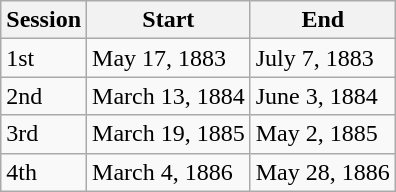<table class="wikitable">
<tr>
<th>Session</th>
<th>Start</th>
<th>End</th>
</tr>
<tr>
<td>1st</td>
<td>May 17, 1883</td>
<td>July 7, 1883</td>
</tr>
<tr>
<td>2nd</td>
<td>March 13, 1884</td>
<td>June 3, 1884</td>
</tr>
<tr>
<td>3rd</td>
<td>March 19, 1885</td>
<td>May 2, 1885</td>
</tr>
<tr>
<td>4th</td>
<td>March 4, 1886</td>
<td>May 28, 1886</td>
</tr>
</table>
